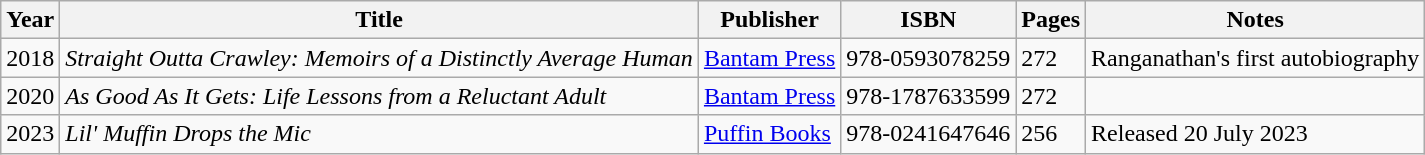<table class="wikitable">
<tr>
<th>Year</th>
<th>Title</th>
<th>Publisher</th>
<th>ISBN</th>
<th>Pages</th>
<th>Notes</th>
</tr>
<tr>
<td>2018</td>
<td><em>Straight Outta Crawley: Memoirs of a Distinctly Average Human</em></td>
<td><a href='#'>Bantam Press</a></td>
<td>978-0593078259</td>
<td>272</td>
<td>Ranganathan's first autobiography</td>
</tr>
<tr>
<td>2020</td>
<td><em>As Good As It Gets: Life Lessons from a Reluctant Adult</em></td>
<td><a href='#'>Bantam Press</a></td>
<td>978-1787633599</td>
<td>272</td>
<td></td>
</tr>
<tr>
<td>2023</td>
<td><em>Lil' Muffin Drops the Mic</em></td>
<td><a href='#'>Puffin Books</a></td>
<td>978-0241647646</td>
<td>256</td>
<td>Released 20 July 2023</td>
</tr>
</table>
